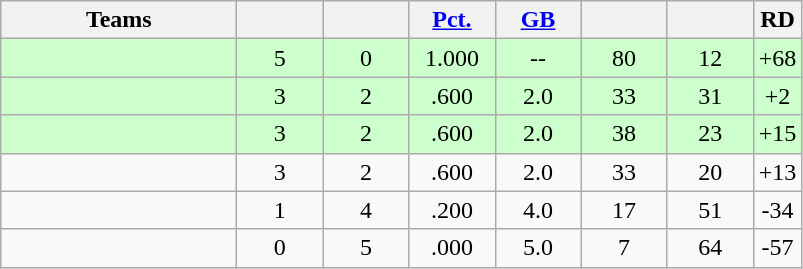<table class="wikitable" style="text-align:center;">
<tr>
<th width="150px">Teams</th>
<th width="50px"></th>
<th width="50px"></th>
<th width="50px"><a href='#'>Pct.</a></th>
<th width="50px"><a href='#'>GB</a></th>
<th width="50px"></th>
<th width="50px"></th>
<th>RD</th>
</tr>
<tr style="background-color:#ccffcc">
<td align="left"></td>
<td>5</td>
<td>0</td>
<td>1.000</td>
<td>--</td>
<td>80</td>
<td>12</td>
<td>+68</td>
</tr>
<tr style="background-color:#ccffcc">
<td align="left"></td>
<td>3</td>
<td>2</td>
<td>.600</td>
<td>2.0</td>
<td>33</td>
<td>31</td>
<td>+2</td>
</tr>
<tr style="background-color:#ccffcc">
<td align="left"></td>
<td>3</td>
<td>2</td>
<td>.600</td>
<td>2.0</td>
<td>38</td>
<td>23</td>
<td>+15</td>
</tr>
<tr style="background-color:">
<td align="left"></td>
<td>3</td>
<td>2</td>
<td>.600</td>
<td>2.0</td>
<td>33</td>
<td>20</td>
<td>+13</td>
</tr>
<tr style="background-color:">
<td align="left"></td>
<td>1</td>
<td>4</td>
<td>.200</td>
<td>4.0</td>
<td>17</td>
<td>51</td>
<td>-34</td>
</tr>
<tr style="background-color:">
<td align="left"></td>
<td>0</td>
<td>5</td>
<td>.000</td>
<td>5.0</td>
<td>7</td>
<td>64</td>
<td>-57</td>
</tr>
</table>
